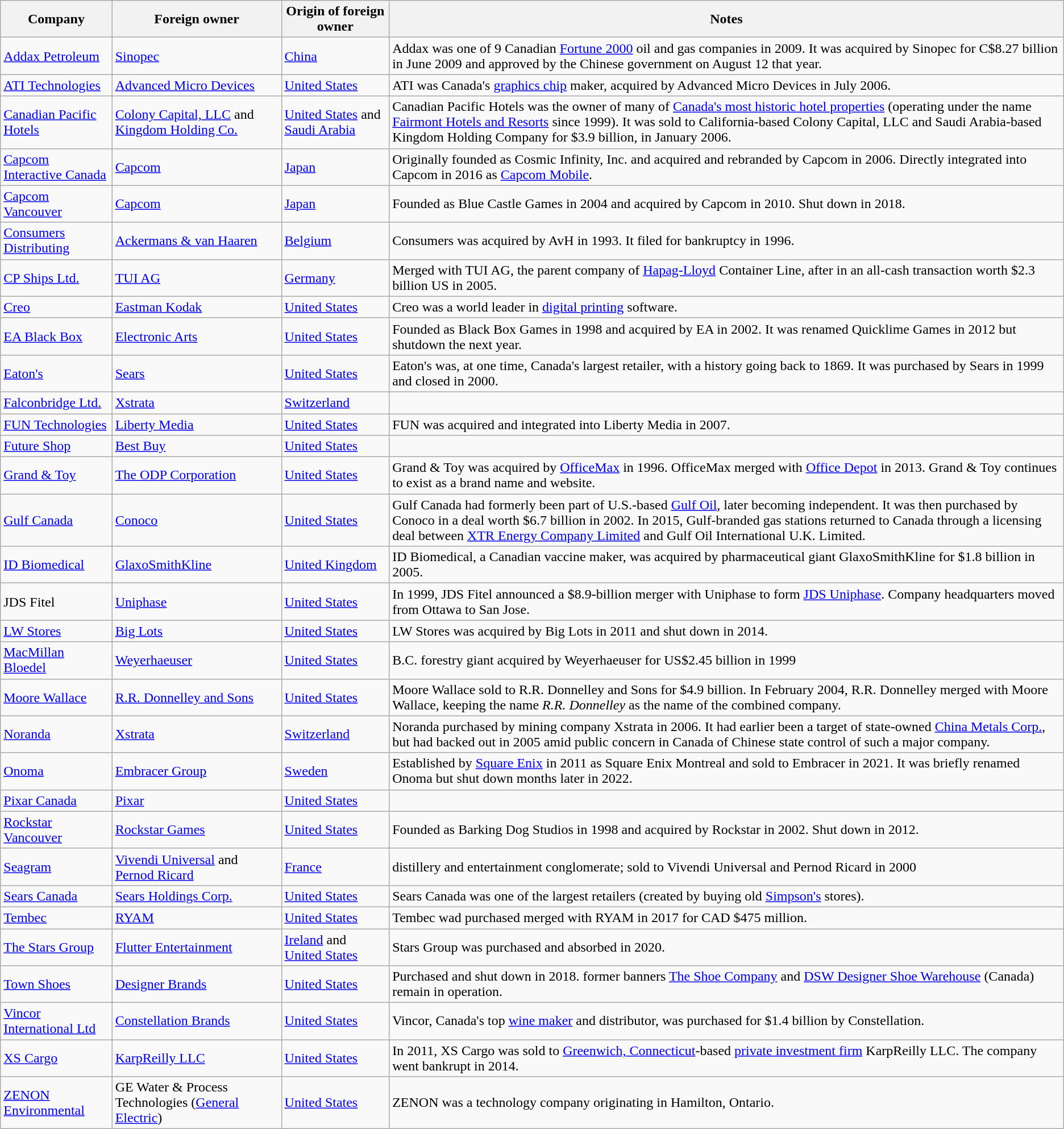<table class="wikitable">
<tr>
<th>Company</th>
<th>Foreign owner</th>
<th>Origin of foreign owner</th>
<th>Notes</th>
</tr>
<tr>
<td><a href='#'>Addax Petroleum</a></td>
<td><a href='#'>Sinopec</a></td>
<td><a href='#'>China</a></td>
<td>Addax was one of 9 Canadian <a href='#'>Fortune 2000</a> oil and gas companies in 2009. It was acquired by Sinopec for C$8.27 billion in June 2009 and approved by the Chinese government on August 12 that year.</td>
</tr>
<tr>
<td><a href='#'>ATI Technologies</a></td>
<td><a href='#'>Advanced Micro Devices</a></td>
<td><a href='#'>United States</a></td>
<td>ATI was Canada's <a href='#'>graphics chip</a> maker, acquired by Advanced Micro Devices in July 2006.</td>
</tr>
<tr>
<td><a href='#'>Canadian Pacific Hotels</a></td>
<td><a href='#'>Colony Capital, LLC</a> and <a href='#'>Kingdom Holding Co.</a></td>
<td><a href='#'>United States</a> and <a href='#'>Saudi Arabia</a></td>
<td>Canadian Pacific Hotels was the owner of many of <a href='#'>Canada's most historic hotel properties</a> (operating under the name <a href='#'>Fairmont Hotels and Resorts</a> since 1999). It was sold to California-based Colony Capital, LLC and Saudi Arabia-based Kingdom Holding Company for $3.9 billion, in January 2006.</td>
</tr>
<tr>
<td><a href='#'>Capcom Interactive Canada</a></td>
<td><a href='#'>Capcom</a></td>
<td><a href='#'>Japan</a></td>
<td>Originally founded as Cosmic Infinity, Inc. and acquired and rebranded by Capcom in 2006. Directly integrated into Capcom in 2016 as <a href='#'>Capcom Mobile</a>.</td>
</tr>
<tr>
<td><a href='#'>Capcom Vancouver</a></td>
<td><a href='#'>Capcom</a></td>
<td><a href='#'>Japan</a></td>
<td>Founded as Blue Castle Games in 2004 and acquired by Capcom in 2010. Shut down in 2018.</td>
</tr>
<tr>
<td><a href='#'>Consumers Distributing</a></td>
<td><a href='#'>Ackermans & van Haaren</a></td>
<td><a href='#'>Belgium</a></td>
<td>Consumers was acquired by AvH in 1993. It filed for bankruptcy in 1996.</td>
</tr>
<tr>
<td><a href='#'>CP Ships Ltd.</a></td>
<td><a href='#'>TUI AG</a></td>
<td><a href='#'>Germany</a></td>
<td>Merged with TUI AG, the parent company of <a href='#'>Hapag-Lloyd</a> Container Line, after in an all-cash transaction worth $2.3 billion US in 2005.</td>
</tr>
<tr>
<td><a href='#'>Creo</a></td>
<td><a href='#'>Eastman Kodak</a></td>
<td><a href='#'>United States</a></td>
<td>Creo was a world leader in <a href='#'>digital printing</a> software.</td>
</tr>
<tr>
<td><a href='#'>EA Black Box</a></td>
<td><a href='#'>Electronic Arts</a></td>
<td><a href='#'>United States</a></td>
<td>Founded as Black Box Games in 1998 and acquired by EA in 2002. It was renamed Quicklime Games in 2012 but shutdown the next year.</td>
</tr>
<tr>
<td><a href='#'>Eaton's</a></td>
<td><a href='#'>Sears</a></td>
<td><a href='#'>United States</a></td>
<td>Eaton's was, at one time, Canada's largest retailer, with a history going back to 1869. It was purchased by Sears in 1999 and closed in 2000.</td>
</tr>
<tr>
<td><a href='#'>Falconbridge Ltd.</a></td>
<td><a href='#'>Xstrata</a></td>
<td><a href='#'>Switzerland</a></td>
<td></td>
</tr>
<tr>
<td><a href='#'>FUN Technologies</a></td>
<td><a href='#'>Liberty Media</a></td>
<td><a href='#'>United States</a></td>
<td>FUN was acquired and integrated into Liberty Media in 2007.</td>
</tr>
<tr>
<td><a href='#'>Future Shop</a></td>
<td><a href='#'>Best Buy</a></td>
<td><a href='#'>United States</a></td>
<td></td>
</tr>
<tr>
<td><a href='#'>Grand & Toy</a></td>
<td><a href='#'>The ODP Corporation</a></td>
<td><a href='#'>United States</a></td>
<td>Grand & Toy was acquired by <a href='#'>OfficeMax</a> in 1996. OfficeMax merged with <a href='#'>Office Depot</a> in 2013. Grand & Toy continues to exist as a brand name and website.</td>
</tr>
<tr>
<td><a href='#'>Gulf Canada</a></td>
<td><a href='#'>Conoco</a></td>
<td><a href='#'>United States</a></td>
<td>Gulf Canada had formerly been part of U.S.-based <a href='#'>Gulf Oil</a>, later becoming independent. It was then purchased by Conoco in a deal worth $6.7 billion in 2002. In 2015, Gulf-branded gas stations returned to Canada through a licensing deal between <a href='#'>XTR Energy Company Limited</a> and Gulf Oil International U.K. Limited.</td>
</tr>
<tr>
<td><a href='#'>ID Biomedical</a></td>
<td><a href='#'>GlaxoSmithKline</a></td>
<td><a href='#'>United Kingdom</a></td>
<td>ID Biomedical, a Canadian vaccine maker, was acquired by pharmaceutical giant GlaxoSmithKline for $1.8 billion in 2005.</td>
</tr>
<tr>
<td>JDS Fitel</td>
<td><a href='#'>Uniphase</a></td>
<td><a href='#'>United States</a></td>
<td>In 1999, JDS Fitel announced a $8.9-billion merger with Uniphase to form <a href='#'>JDS Uniphase</a>. Company headquarters moved from Ottawa to San Jose.</td>
</tr>
<tr>
<td><a href='#'>LW Stores</a></td>
<td><a href='#'>Big Lots</a></td>
<td><a href='#'>United States</a></td>
<td>LW Stores was acquired by Big Lots in 2011 and shut down in 2014.</td>
</tr>
<tr>
<td><a href='#'>MacMillan Bloedel</a></td>
<td><a href='#'>Weyerhaeuser</a></td>
<td><a href='#'>United States</a></td>
<td>B.C. forestry giant acquired by Weyerhaeuser for US$2.45 billion in 1999</td>
</tr>
<tr>
<td><a href='#'>Moore Wallace</a></td>
<td><a href='#'>R.R. Donnelley and Sons</a></td>
<td><a href='#'>United States</a></td>
<td>Moore Wallace sold to R.R. Donnelley and Sons for $4.9 billion. In February 2004, R.R. Donnelley merged with Moore Wallace, keeping the name <em>R.R. Donnelley</em> as the name of the combined company.</td>
</tr>
<tr>
<td><a href='#'>Noranda</a></td>
<td><a href='#'>Xstrata</a></td>
<td><a href='#'>Switzerland</a></td>
<td>Noranda purchased by mining company Xstrata in 2006. It had earlier been a target of state-owned <a href='#'>China Metals Corp.</a>, but had backed out in 2005 amid public concern in Canada of Chinese state control of such a major company.</td>
</tr>
<tr>
<td><a href='#'>Onoma</a></td>
<td><a href='#'>Embracer Group</a></td>
<td><a href='#'>Sweden</a></td>
<td>Established by <a href='#'>Square Enix</a> in 2011 as Square Enix Montreal and sold to Embracer in 2021. It was briefly renamed Onoma but shut down months later in 2022.</td>
</tr>
<tr>
<td><a href='#'>Pixar Canada</a></td>
<td><a href='#'>Pixar</a></td>
<td><a href='#'>United States</a></td>
<td></td>
</tr>
<tr>
<td><a href='#'>Rockstar Vancouver</a></td>
<td><a href='#'>Rockstar Games</a></td>
<td><a href='#'>United States</a></td>
<td>Founded as Barking Dog Studios in 1998 and acquired by Rockstar in 2002. Shut down in 2012.</td>
</tr>
<tr>
<td><a href='#'>Seagram</a></td>
<td><a href='#'>Vivendi Universal</a> and <a href='#'>Pernod Ricard</a></td>
<td><a href='#'>France</a></td>
<td>distillery and entertainment conglomerate; sold to Vivendi Universal and Pernod Ricard in 2000</td>
</tr>
<tr>
<td><a href='#'>Sears Canada</a></td>
<td><a href='#'>Sears Holdings Corp.</a></td>
<td><a href='#'>United States</a></td>
<td>Sears Canada was one of the largest retailers (created by buying old <a href='#'>Simpson's</a> stores).</td>
</tr>
<tr>
<td><a href='#'>Tembec</a></td>
<td><a href='#'>RYAM</a></td>
<td><a href='#'>United States</a></td>
<td>Tembec wad purchased merged with RYAM in 2017 for CAD $475 million.</td>
</tr>
<tr>
<td><a href='#'>The Stars Group</a></td>
<td><a href='#'>Flutter Entertainment</a></td>
<td><a href='#'>Ireland</a> and <a href='#'>United States</a></td>
<td>Stars Group was purchased and absorbed in 2020.</td>
</tr>
<tr>
<td><a href='#'>Town Shoes</a></td>
<td><a href='#'>Designer Brands</a></td>
<td><a href='#'>United States</a></td>
<td>Purchased and shut down in 2018. former banners <a href='#'>The Shoe Company</a> and <a href='#'>DSW Designer Shoe Warehouse</a> (Canada) remain in operation.</td>
</tr>
<tr>
<td><a href='#'>Vincor International Ltd</a></td>
<td><a href='#'>Constellation Brands</a></td>
<td><a href='#'>United States</a></td>
<td>Vincor, Canada's top <a href='#'>wine maker</a> and distributor, was purchased for $1.4 billion by Constellation.</td>
</tr>
<tr>
<td><a href='#'>XS Cargo</a></td>
<td><a href='#'>KarpReilly LLC</a></td>
<td><a href='#'>United States</a></td>
<td>In 2011, XS Cargo was sold  to <a href='#'>Greenwich, Connecticut</a>-based <a href='#'>private investment firm</a> KarpReilly LLC. The company went bankrupt in 2014.</td>
</tr>
<tr>
<td><a href='#'>ZENON Environmental</a></td>
<td>GE Water & Process Technologies (<a href='#'>General Electric</a>)</td>
<td><a href='#'>United States</a></td>
<td>ZENON was a technology company originating in Hamilton, Ontario.</td>
</tr>
</table>
